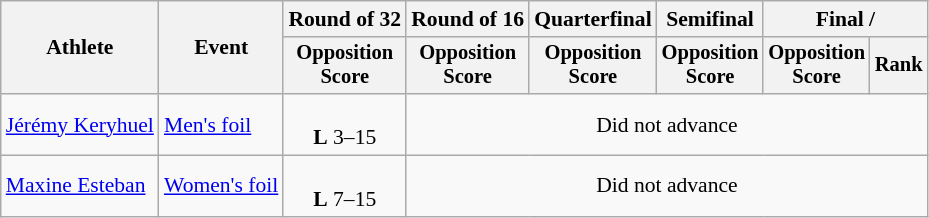<table class="wikitable" style="font-size:90%">
<tr>
<th rowspan="2">Athlete</th>
<th rowspan="2">Event</th>
<th>Round of 32</th>
<th>Round of 16</th>
<th>Quarterfinal</th>
<th>Semifinal</th>
<th colspan=2>Final / </th>
</tr>
<tr style="font-size:95%">
<th>Opposition <br> Score</th>
<th>Opposition <br> Score</th>
<th>Opposition <br> Score</th>
<th>Opposition <br> Score</th>
<th>Opposition <br> Score</th>
<th>Rank</th>
</tr>
<tr align=center>
<td align=left><a href='#'>Jérémy Keryhuel</a></td>
<td align=left><a href='#'>Men's foil</a></td>
<td><br><strong>L</strong> 3–15</td>
<td colspan=5>Did not advance</td>
</tr>
<tr align=center>
<td align=left><a href='#'>Maxine Esteban</a></td>
<td align=left><a href='#'>Women's foil</a></td>
<td><br><strong>L</strong> 7–15</td>
<td colspan=5>Did not advance</td>
</tr>
</table>
